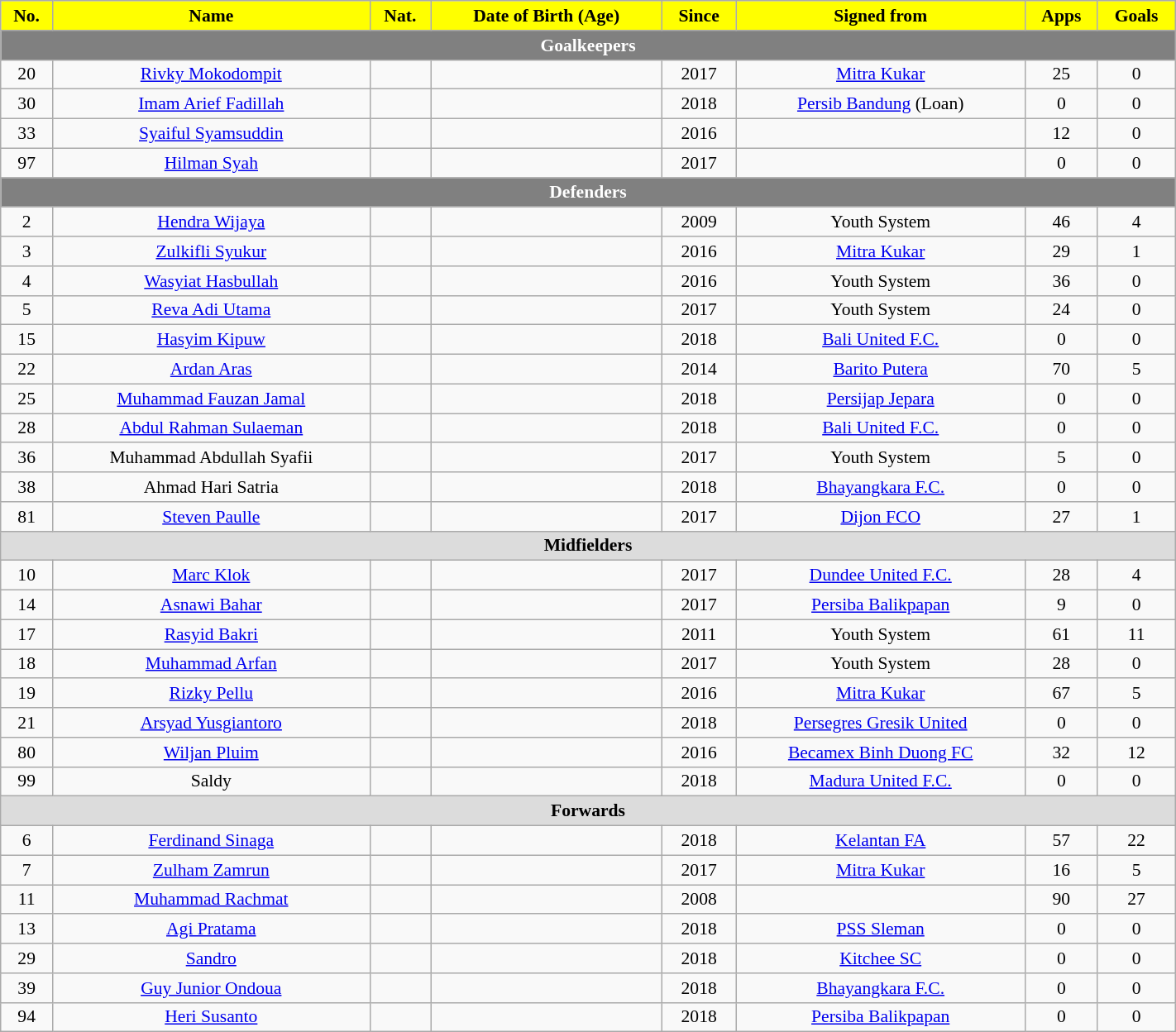<table class="wikitable" style="text-align: center; font-size:90%; width:75%;">
<tr>
<th style="background:#FFFF00; color:black; text-align:center;">No.</th>
<th style="background:#FFFF00; color:black; text-align:center;">Name</th>
<th style="background:#FFFF00; color:black; text-align:center;">Nat.</th>
<th style="background:#FFFF00; color:black; text-align:center;">Date of Birth (Age)</th>
<th style="background:#FFFF00; color:black; text-align:center;">Since</th>
<th style="background:#FFFF00; color:black; text-align:center;">Signed from</th>
<th style="background:#FFFF00; color:black; text-align:center;">Apps</th>
<th style="background:#FFFF00; color:black; text-align:center;">Goals</th>
</tr>
<tr>
<th colspan="8" style="background:gray; color:white; text-align:center;">Goalkeepers</th>
</tr>
<tr>
<td>20</td>
<td><a href='#'>Rivky Mokodompit</a></td>
<td></td>
<td></td>
<td>2017</td>
<td> <a href='#'>Mitra Kukar</a></td>
<td>25</td>
<td>0</td>
</tr>
<tr>
<td>30</td>
<td><a href='#'>Imam Arief Fadillah</a></td>
<td></td>
<td></td>
<td>2018</td>
<td> <a href='#'>Persib Bandung</a> (Loan)</td>
<td>0</td>
<td>0</td>
</tr>
<tr>
<td>33</td>
<td><a href='#'>Syaiful Syamsuddin</a></td>
<td></td>
<td></td>
<td>2016</td>
<td></td>
<td>12</td>
<td>0</td>
</tr>
<tr>
<td>97</td>
<td><a href='#'>Hilman Syah</a></td>
<td></td>
<td></td>
<td>2017</td>
<td></td>
<td>0</td>
<td>0</td>
</tr>
<tr>
<th colspan="8" style="background:gray; color:white; text-align:center;">Defenders</th>
</tr>
<tr>
<td>2</td>
<td><a href='#'>Hendra Wijaya</a></td>
<td></td>
<td></td>
<td>2009</td>
<td>Youth System</td>
<td>46</td>
<td>4</td>
</tr>
<tr>
<td>3</td>
<td><a href='#'>Zulkifli Syukur</a></td>
<td></td>
<td></td>
<td>2016</td>
<td> <a href='#'>Mitra Kukar</a></td>
<td>29</td>
<td>1</td>
</tr>
<tr>
<td>4</td>
<td><a href='#'>Wasyiat Hasbullah</a></td>
<td></td>
<td></td>
<td>2016</td>
<td>Youth System</td>
<td>36</td>
<td>0</td>
</tr>
<tr>
<td>5</td>
<td><a href='#'>Reva Adi Utama</a></td>
<td></td>
<td></td>
<td>2017</td>
<td>Youth System</td>
<td>24</td>
<td>0</td>
</tr>
<tr>
<td>15</td>
<td><a href='#'>Hasyim Kipuw</a></td>
<td></td>
<td></td>
<td>2018</td>
<td> <a href='#'>Bali United F.C.</a></td>
<td>0</td>
<td>0</td>
</tr>
<tr>
<td>22</td>
<td><a href='#'>Ardan Aras</a></td>
<td></td>
<td></td>
<td>2014</td>
<td> <a href='#'>Barito Putera</a></td>
<td>70</td>
<td>5</td>
</tr>
<tr>
<td>25</td>
<td><a href='#'>Muhammad Fauzan Jamal</a></td>
<td></td>
<td></td>
<td>2018</td>
<td> <a href='#'>Persijap Jepara</a></td>
<td>0</td>
<td>0</td>
</tr>
<tr>
<td>28</td>
<td><a href='#'>Abdul Rahman Sulaeman</a></td>
<td></td>
<td></td>
<td>2018</td>
<td> <a href='#'>Bali United F.C.</a></td>
<td>0</td>
<td>0</td>
</tr>
<tr>
<td>36</td>
<td>Muhammad Abdullah Syafii</td>
<td></td>
<td></td>
<td>2017</td>
<td>Youth System</td>
<td>5</td>
<td>0</td>
</tr>
<tr>
<td>38</td>
<td>Ahmad Hari Satria</td>
<td></td>
<td></td>
<td>2018</td>
<td> <a href='#'>Bhayangkara F.C.</a></td>
<td>0</td>
<td>0</td>
</tr>
<tr>
<td>81</td>
<td><a href='#'>Steven Paulle</a></td>
<td></td>
<td></td>
<td>2017</td>
<td> <a href='#'>Dijon FCO</a></td>
<td>27</td>
<td>1</td>
</tr>
<tr>
<th colspan="25"  style="background:#dcdcdc; text-align:center;">Midfielders</th>
</tr>
<tr>
<td>10</td>
<td><a href='#'>Marc Klok</a></td>
<td></td>
<td></td>
<td>2017</td>
<td> <a href='#'>Dundee United F.C.</a></td>
<td>28</td>
<td>4</td>
</tr>
<tr>
<td>14</td>
<td><a href='#'>Asnawi Bahar</a></td>
<td></td>
<td></td>
<td>2017</td>
<td> <a href='#'>Persiba Balikpapan</a></td>
<td>9</td>
<td>0</td>
</tr>
<tr>
<td>17</td>
<td><a href='#'>Rasyid Bakri</a></td>
<td></td>
<td></td>
<td>2011</td>
<td>Youth System</td>
<td>61</td>
<td>11</td>
</tr>
<tr>
<td>18</td>
<td><a href='#'>Muhammad Arfan</a></td>
<td></td>
<td></td>
<td>2017</td>
<td>Youth System</td>
<td>28</td>
<td>0</td>
</tr>
<tr>
<td>19</td>
<td><a href='#'>Rizky Pellu</a></td>
<td></td>
<td></td>
<td>2016</td>
<td> <a href='#'>Mitra Kukar</a></td>
<td>67</td>
<td>5</td>
</tr>
<tr>
<td>21</td>
<td><a href='#'>Arsyad Yusgiantoro</a></td>
<td></td>
<td></td>
<td>2018</td>
<td> <a href='#'>Persegres Gresik United</a></td>
<td>0</td>
<td>0</td>
</tr>
<tr>
<td>80</td>
<td><a href='#'>Wiljan Pluim</a></td>
<td></td>
<td></td>
<td>2016</td>
<td> <a href='#'>Becamex Binh Duong FC</a></td>
<td>32</td>
<td>12</td>
</tr>
<tr>
<td>99</td>
<td>Saldy</td>
<td></td>
<td></td>
<td>2018</td>
<td> <a href='#'>Madura United F.C.</a></td>
<td>0</td>
<td>0</td>
</tr>
<tr>
<th colspan="25"  style="background:#dcdcdc; text-align:center;">Forwards</th>
</tr>
<tr>
<td>6</td>
<td><a href='#'>Ferdinand Sinaga</a></td>
<td></td>
<td></td>
<td>2018</td>
<td> <a href='#'>Kelantan FA</a></td>
<td>57</td>
<td>22</td>
</tr>
<tr>
<td>7</td>
<td><a href='#'>Zulham Zamrun</a></td>
<td></td>
<td></td>
<td>2017</td>
<td> <a href='#'>Mitra Kukar</a></td>
<td>16</td>
<td>5</td>
</tr>
<tr>
<td>11</td>
<td><a href='#'>Muhammad Rachmat</a></td>
<td></td>
<td></td>
<td>2008</td>
<td></td>
<td>90</td>
<td>27</td>
</tr>
<tr>
<td>13</td>
<td><a href='#'>Agi Pratama</a></td>
<td></td>
<td></td>
<td>2018</td>
<td> <a href='#'>PSS Sleman</a></td>
<td>0</td>
<td>0</td>
</tr>
<tr>
<td>29</td>
<td><a href='#'>Sandro</a></td>
<td></td>
<td></td>
<td>2018</td>
<td> <a href='#'>Kitchee SC</a></td>
<td>0</td>
<td>0</td>
</tr>
<tr>
<td>39</td>
<td><a href='#'>Guy Junior Ondoua</a></td>
<td></td>
<td></td>
<td>2018</td>
<td> <a href='#'>Bhayangkara F.C.</a></td>
<td>0</td>
<td>0</td>
</tr>
<tr>
<td>94</td>
<td><a href='#'>Heri Susanto</a></td>
<td></td>
<td></td>
<td>2018</td>
<td> <a href='#'>Persiba Balikpapan</a></td>
<td>0</td>
<td>0</td>
</tr>
</table>
